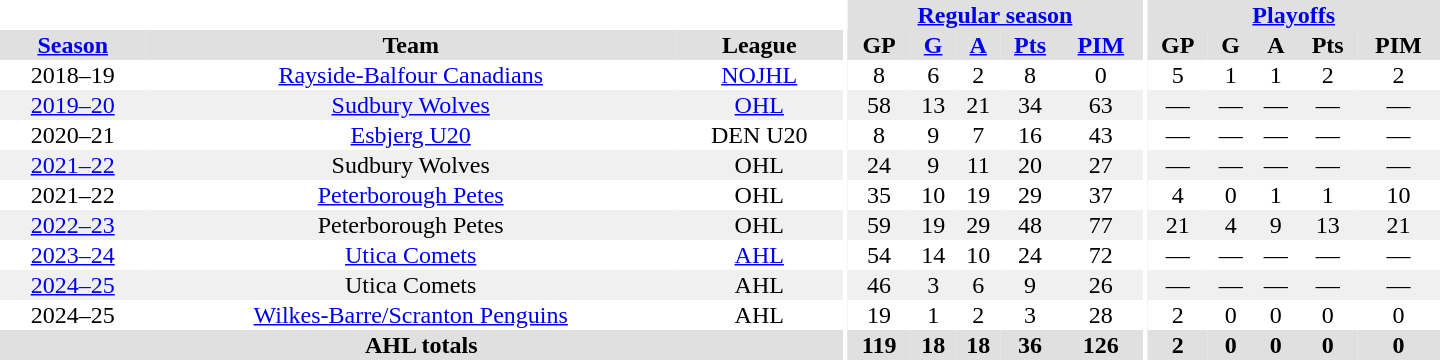<table border="0" cellpadding="1" cellspacing="0" style="text-align:center; width:60em;">
<tr bgcolor="#e0e0e0">
<th colspan="3" bgcolor="#ffffff"></th>
<th rowspan="99" bgcolor="#ffffff"></th>
<th colspan="5"><a href='#'>Regular season</a></th>
<th rowspan="99" bgcolor="#ffffff"></th>
<th colspan="5"><a href='#'>Playoffs</a></th>
</tr>
<tr bgcolor="#e0e0e0">
<th><a href='#'>Season</a></th>
<th>Team</th>
<th>League</th>
<th>GP</th>
<th><a href='#'>G</a></th>
<th><a href='#'>A</a></th>
<th><a href='#'>Pts</a></th>
<th><a href='#'>PIM</a></th>
<th>GP</th>
<th>G</th>
<th>A</th>
<th>Pts</th>
<th>PIM</th>
</tr>
<tr>
<td>2018–19</td>
<td><a href='#'>Rayside-Balfour Canadians</a></td>
<td><a href='#'>NOJHL</a></td>
<td>8</td>
<td>6</td>
<td>2</td>
<td>8</td>
<td>0</td>
<td>5</td>
<td>1</td>
<td>1</td>
<td>2</td>
<td>2</td>
</tr>
<tr bgcolor="#f0f0f0">
<td><a href='#'>2019–20</a></td>
<td><a href='#'>Sudbury Wolves</a></td>
<td><a href='#'>OHL</a></td>
<td>58</td>
<td>13</td>
<td>21</td>
<td>34</td>
<td>63</td>
<td>—</td>
<td>—</td>
<td>—</td>
<td>—</td>
<td>—</td>
</tr>
<tr>
<td>2020–21</td>
<td><a href='#'>Esbjerg U20</a></td>
<td>DEN U20</td>
<td>8</td>
<td>9</td>
<td>7</td>
<td>16</td>
<td>43</td>
<td>—</td>
<td>—</td>
<td>—</td>
<td>—</td>
<td>—</td>
</tr>
<tr bgcolor="#f0f0f0">
<td><a href='#'>2021–22</a></td>
<td>Sudbury Wolves</td>
<td>OHL</td>
<td>24</td>
<td>9</td>
<td>11</td>
<td>20</td>
<td>27</td>
<td>—</td>
<td>—</td>
<td>—</td>
<td>—</td>
<td>—</td>
</tr>
<tr>
<td>2021–22</td>
<td><a href='#'>Peterborough Petes</a></td>
<td>OHL</td>
<td>35</td>
<td>10</td>
<td>19</td>
<td>29</td>
<td>37</td>
<td>4</td>
<td>0</td>
<td>1</td>
<td>1</td>
<td>10</td>
</tr>
<tr bgcolor="#f0f0f0">
<td><a href='#'>2022–23</a></td>
<td>Peterborough Petes</td>
<td>OHL</td>
<td>59</td>
<td>19</td>
<td>29</td>
<td>48</td>
<td>77</td>
<td>21</td>
<td>4</td>
<td>9</td>
<td>13</td>
<td>21</td>
</tr>
<tr>
<td><a href='#'>2023–24</a></td>
<td><a href='#'>Utica Comets</a></td>
<td><a href='#'>AHL</a></td>
<td>54</td>
<td>14</td>
<td>10</td>
<td>24</td>
<td>72</td>
<td>—</td>
<td>—</td>
<td>—</td>
<td>—</td>
<td>—</td>
</tr>
<tr bgcolor="#f0f0f0">
<td><a href='#'>2024–25</a></td>
<td>Utica Comets</td>
<td>AHL</td>
<td>46</td>
<td>3</td>
<td>6</td>
<td>9</td>
<td>26</td>
<td>—</td>
<td>—</td>
<td>—</td>
<td>—</td>
<td>—</td>
</tr>
<tr>
<td>2024–25</td>
<td><a href='#'>Wilkes-Barre/Scranton Penguins</a></td>
<td>AHL</td>
<td>19</td>
<td>1</td>
<td>2</td>
<td>3</td>
<td>28</td>
<td>2</td>
<td>0</td>
<td>0</td>
<td>0</td>
<td>0</td>
</tr>
<tr bgcolor="#e0e0e0">
<th colspan="3">AHL totals</th>
<th>119</th>
<th>18</th>
<th>18</th>
<th>36</th>
<th>126</th>
<th>2</th>
<th>0</th>
<th>0</th>
<th>0</th>
<th>0</th>
</tr>
</table>
